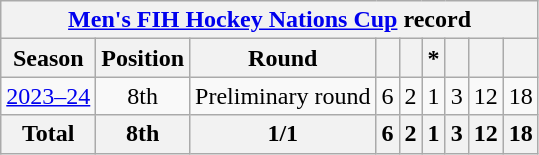<table class="wikitable" style="text-align: center;">
<tr>
<th colspan=9><a href='#'>Men's FIH Hockey Nations Cup</a> record</th>
</tr>
<tr>
<th>Season</th>
<th>Position</th>
<th>Round</th>
<th></th>
<th></th>
<th> *</th>
<th></th>
<th></th>
<th></th>
</tr>
<tr>
<td><a href='#'>2023–24</a></td>
<td>8th</td>
<td>Preliminary round</td>
<td>6</td>
<td>2</td>
<td>1</td>
<td>3</td>
<td>12</td>
<td>18</td>
</tr>
<tr>
<th>Total</th>
<th>8th</th>
<th>1/1</th>
<th>6</th>
<th>2</th>
<th>1</th>
<th>3</th>
<th>12</th>
<th>18</th>
</tr>
</table>
